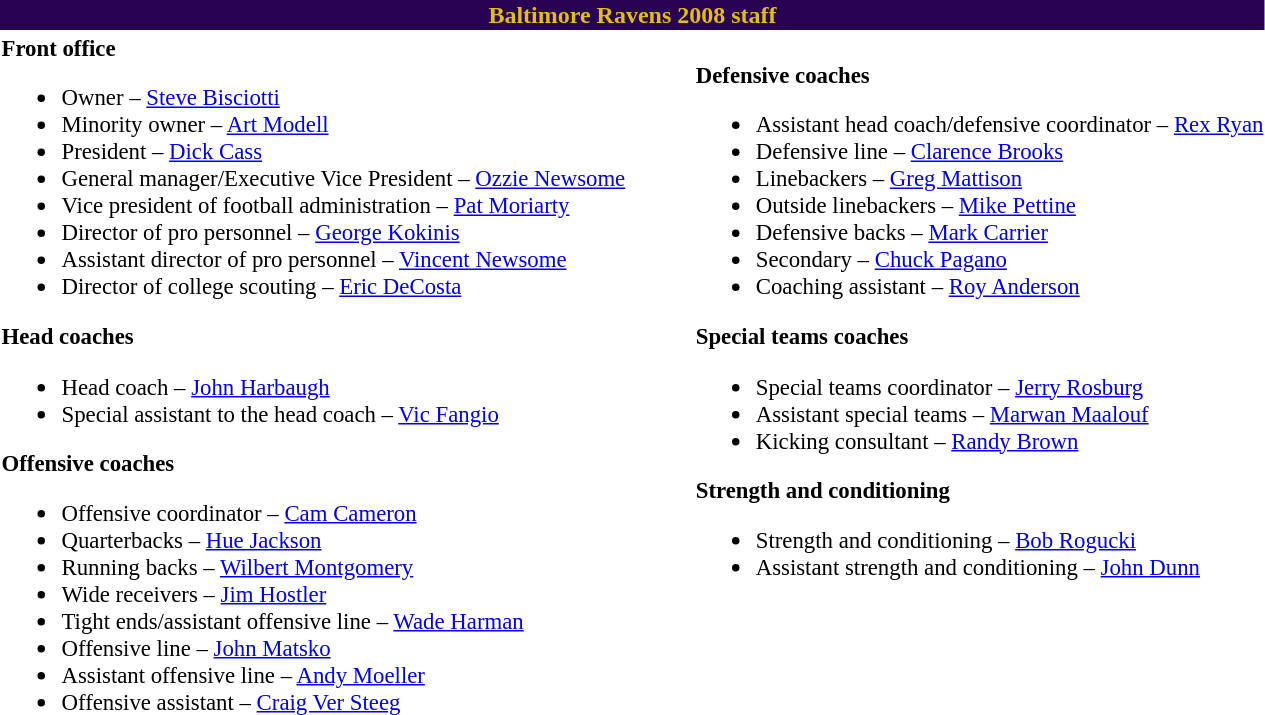<table class="toccolours" style="text-align:left">
<tr>
<th colspan="7" style="background-color:#280353;color:#E2BE10;text-align:center">Baltimore Ravens 2008 staff</th>
</tr>
<tr>
<td style="font-size:95%" valign="top"><strong>Front office</strong><br><ul><li>Owner – <a href='#'>Steve Bisciotti</a></li><li>Minority owner – <a href='#'>Art Modell</a></li><li>President – <a href='#'>Dick Cass</a></li><li>General manager/Executive Vice President – <a href='#'>Ozzie Newsome</a></li><li>Vice president of football administration – <a href='#'>Pat Moriarty</a></li><li>Director of pro personnel – <a href='#'>George Kokinis</a></li><li>Assistant director of pro personnel – <a href='#'>Vincent Newsome</a></li><li>Director of college scouting – <a href='#'>Eric DeCosta</a></li></ul><strong>Head coaches</strong><ul><li>Head coach – <a href='#'>John Harbaugh</a></li><li>Special assistant to the head coach – <a href='#'>Vic Fangio</a></li></ul><strong>Offensive coaches</strong><ul><li>Offensive coordinator – <a href='#'>Cam Cameron</a></li><li>Quarterbacks – <a href='#'>Hue Jackson</a></li><li>Running backs – <a href='#'>Wilbert Montgomery</a></li><li>Wide receivers – <a href='#'>Jim Hostler</a></li><li>Tight ends/assistant offensive line – <a href='#'>Wade Harman</a></li><li>Offensive line – <a href='#'>John Matsko</a></li><li>Assistant offensive line – <a href='#'>Andy Moeller</a></li><li>Offensive assistant – <a href='#'>Craig Ver Steeg</a></li></ul></td>
<td width="35"> </td>
<td valign="top"></td>
<td style="font-size:95%" valign="top"><br><strong>Defensive coaches</strong><ul><li>Assistant head coach/defensive coordinator – <a href='#'>Rex Ryan</a></li><li>Defensive line – <a href='#'>Clarence Brooks</a></li><li>Linebackers – <a href='#'>Greg Mattison</a></li><li>Outside linebackers – <a href='#'>Mike Pettine</a></li><li>Defensive backs – <a href='#'>Mark Carrier</a></li><li>Secondary – <a href='#'>Chuck Pagano</a></li><li>Coaching assistant – <a href='#'>Roy Anderson</a></li></ul><strong>Special teams coaches</strong><ul><li>Special teams coordinator – <a href='#'>Jerry Rosburg</a></li><li>Assistant special teams – <a href='#'>Marwan Maalouf</a></li><li>Kicking consultant – <a href='#'>Randy Brown</a></li></ul><strong>Strength and conditioning</strong><ul><li>Strength and conditioning – <a href='#'>Bob Rogucki</a></li><li>Assistant strength and conditioning – <a href='#'>John Dunn</a></li></ul></td>
</tr>
</table>
